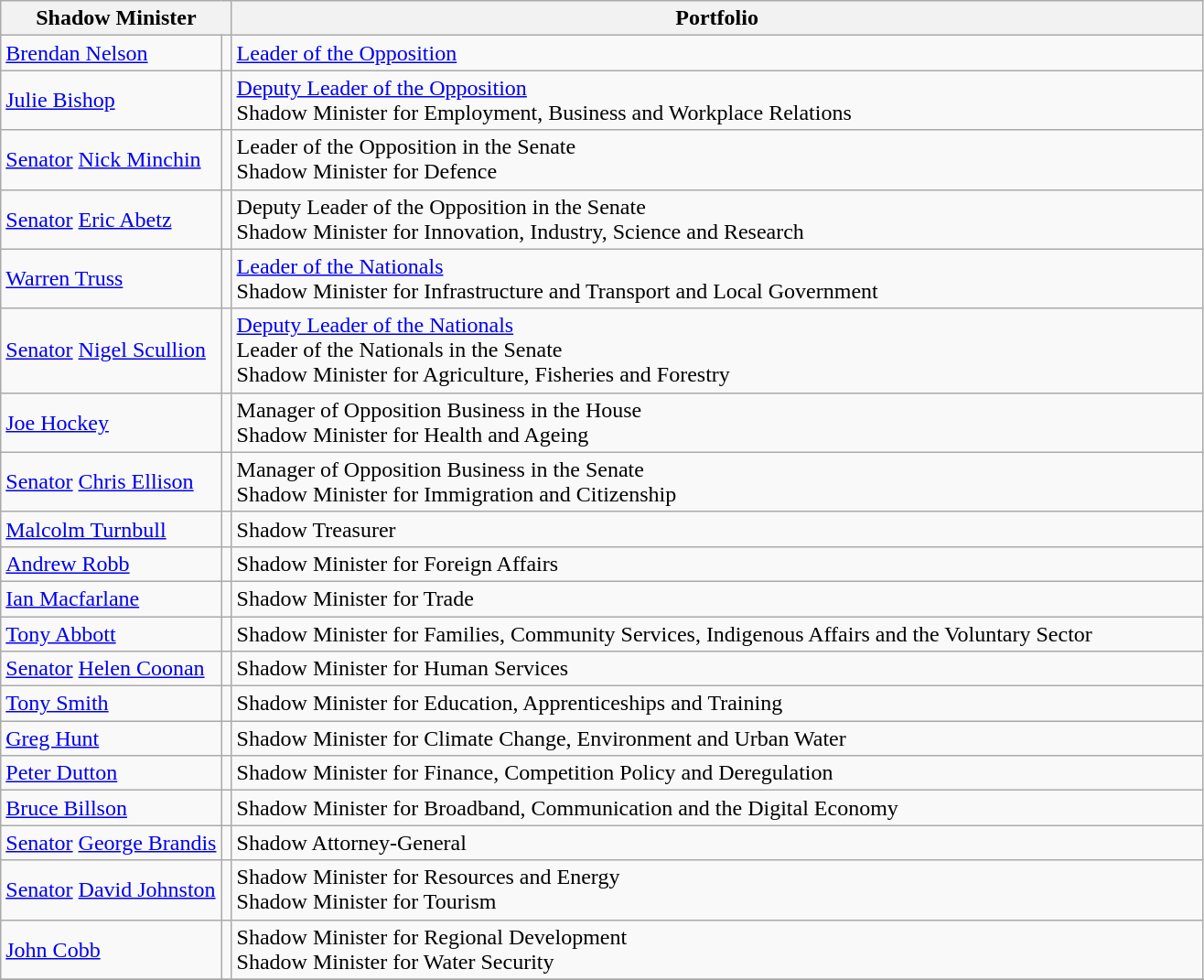<table class="wikitable">
<tr>
<th width=80 colspan="2">Shadow Minister</th>
<th width=700>Portfolio</th>
</tr>
<tr>
<td><a href='#'>Brendan Nelson</a> </td>
<td></td>
<td><a href='#'>Leader of the Opposition</a></td>
</tr>
<tr>
<td><a href='#'>Julie Bishop</a> </td>
<td></td>
<td><a href='#'>Deputy Leader of the Opposition</a><br>Shadow Minister for Employment, Business and Workplace Relations</td>
</tr>
<tr>
<td><a href='#'>Senator</a> <a href='#'>Nick Minchin</a></td>
<td></td>
<td>Leader of the Opposition in the Senate<br>Shadow Minister for Defence</td>
</tr>
<tr>
<td><a href='#'>Senator</a> <a href='#'>Eric Abetz</a></td>
<td></td>
<td>Deputy Leader of the Opposition in the Senate<br>Shadow Minister for Innovation, Industry, Science and Research</td>
</tr>
<tr>
<td><a href='#'>Warren Truss</a> </td>
<td></td>
<td><a href='#'>Leader of the Nationals</a><br>Shadow Minister for Infrastructure and Transport and Local Government</td>
</tr>
<tr>
<td><a href='#'>Senator</a> <a href='#'>Nigel Scullion</a></td>
<td></td>
<td><a href='#'>Deputy Leader of the Nationals</a><br>Leader of the Nationals in the Senate<br>Shadow Minister for Agriculture, Fisheries and Forestry</td>
</tr>
<tr>
<td><a href='#'>Joe Hockey</a> </td>
<td></td>
<td>Manager of Opposition Business in the House<br>Shadow Minister for Health and Ageing</td>
</tr>
<tr>
<td><a href='#'>Senator</a> <a href='#'>Chris Ellison</a></td>
<td></td>
<td>Manager of Opposition Business in the Senate<br>Shadow Minister for Immigration and Citizenship</td>
</tr>
<tr>
<td><a href='#'>Malcolm Turnbull</a> </td>
<td></td>
<td>Shadow Treasurer</td>
</tr>
<tr>
<td><a href='#'>Andrew Robb</a> </td>
<td></td>
<td>Shadow Minister for Foreign Affairs</td>
</tr>
<tr>
<td><a href='#'>Ian Macfarlane</a> </td>
<td></td>
<td>Shadow Minister for Trade</td>
</tr>
<tr>
<td><a href='#'>Tony Abbott</a> </td>
<td></td>
<td>Shadow Minister for Families, Community Services, Indigenous Affairs and the Voluntary Sector</td>
</tr>
<tr>
<td><a href='#'>Senator</a> <a href='#'>Helen Coonan</a></td>
<td></td>
<td>Shadow Minister for Human Services</td>
</tr>
<tr>
<td><a href='#'>Tony Smith</a> </td>
<td></td>
<td>Shadow Minister for Education, Apprenticeships and Training</td>
</tr>
<tr>
<td><a href='#'>Greg Hunt</a> </td>
<td></td>
<td>Shadow Minister for Climate Change, Environment and Urban Water</td>
</tr>
<tr>
<td><a href='#'>Peter Dutton</a> </td>
<td></td>
<td>Shadow Minister for Finance, Competition Policy and Deregulation</td>
</tr>
<tr>
<td><a href='#'>Bruce Billson</a> </td>
<td></td>
<td>Shadow Minister for Broadband, Communication and the Digital Economy</td>
</tr>
<tr>
<td><a href='#'>Senator</a> <a href='#'>George Brandis</a></td>
<td></td>
<td>Shadow Attorney-General</td>
</tr>
<tr>
<td><a href='#'>Senator</a> <a href='#'>David Johnston</a></td>
<td></td>
<td>Shadow Minister for Resources and Energy<br>Shadow Minister for Tourism</td>
</tr>
<tr>
<td><a href='#'>John Cobb</a> </td>
<td></td>
<td>Shadow Minister for Regional Development<br>Shadow Minister for Water Security</td>
</tr>
<tr>
</tr>
</table>
